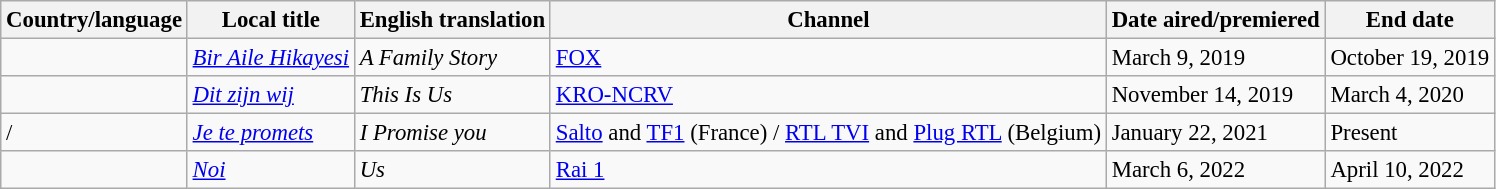<table class="wikitable" style="text-align:left; font-size:95%;">
<tr>
<th>Country/language</th>
<th>Local title</th>
<th>English translation</th>
<th>Channel</th>
<th>Date aired/premiered</th>
<th>End date</th>
</tr>
<tr>
<td></td>
<td><em><a href='#'>Bir Aile Hikayesi</a></em></td>
<td><em>A Family Story</em></td>
<td><a href='#'>FOX</a></td>
<td>March 9, 2019</td>
<td>October 19, 2019</td>
</tr>
<tr>
<td></td>
<td><em><a href='#'>Dit zijn wij</a></em></td>
<td><em>This Is Us</em></td>
<td><a href='#'>KRO-NCRV</a></td>
<td>November 14, 2019</td>
<td>March 4, 2020</td>
</tr>
<tr>
<td> / </td>
<td><em><a href='#'>Je te promets</a></em></td>
<td><em>I Promise you</em></td>
<td><a href='#'>Salto</a> and <a href='#'>TF1</a> (France) / <a href='#'>RTL TVI</a> and <a href='#'>Plug RTL</a> (Belgium)</td>
<td>January 22, 2021</td>
<td>Present</td>
</tr>
<tr>
<td></td>
<td><em><a href='#'>Noi</a></em></td>
<td><em>Us</em></td>
<td><a href='#'>Rai 1</a></td>
<td>March 6, 2022</td>
<td>April 10, 2022</td>
</tr>
</table>
